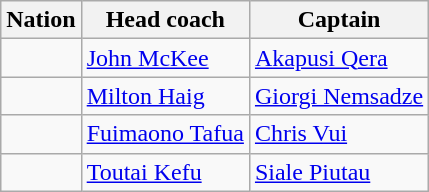<table class="wikitable">
<tr>
<th>Nation</th>
<th>Head coach</th>
<th>Captain</th>
</tr>
<tr>
<td></td>
<td> <a href='#'>John McKee</a></td>
<td><a href='#'>Akapusi Qera</a></td>
</tr>
<tr>
<td></td>
<td> <a href='#'>Milton Haig</a></td>
<td><a href='#'>Giorgi Nemsadze</a></td>
</tr>
<tr>
<td></td>
<td> <a href='#'>Fuimaono Tafua</a></td>
<td><a href='#'>Chris Vui</a></td>
</tr>
<tr>
<td></td>
<td> <a href='#'>Toutai Kefu</a></td>
<td><a href='#'>Siale Piutau</a></td>
</tr>
</table>
